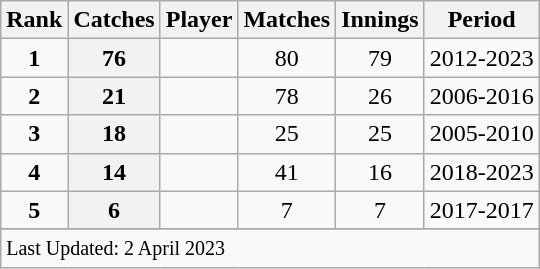<table class="wikitable plainrowheaders sortable">
<tr>
<th scope=col>Rank</th>
<th scope=col>Catches</th>
<th scope=col>Player</th>
<th scope=col>Matches</th>
<th scope=col>Innings</th>
<th scope=col>Period</th>
</tr>
<tr -bgcolor=#cee0f2>
<td align=center><strong>1</strong></td>
<th scope=row style=text-align:center;>76</th>
<td> </td>
<td align=center>80</td>
<td align=center>79</td>
<td>2012-2023</td>
</tr>
<tr>
<td align=center><strong>2</strong></td>
<th scope=row style=text-align:center;>21</th>
<td></td>
<td align=center>78</td>
<td align=center>26</td>
<td>2006-2016</td>
</tr>
<tr>
<td align=center><strong>3</strong></td>
<th scope=row style=text-align:center;>18</th>
<td></td>
<td align=center>25</td>
<td align=center>25</td>
<td>2005-2010</td>
</tr>
<tr>
<td align=center><strong>4</strong></td>
<th scope=row style=text-align:center;>14</th>
<td> </td>
<td align=center>41</td>
<td align=center>16</td>
<td>2018-2023</td>
</tr>
<tr>
<td align=center><strong>5</strong></td>
<th scope=row style=text-align:center;>6</th>
<td></td>
<td align=center>7</td>
<td align=center>7</td>
<td>2017-2017</td>
</tr>
<tr>
</tr>
<tr class=sortbottom>
<td colspan=6><small>Last Updated: 2 April 2023</small></td>
</tr>
</table>
